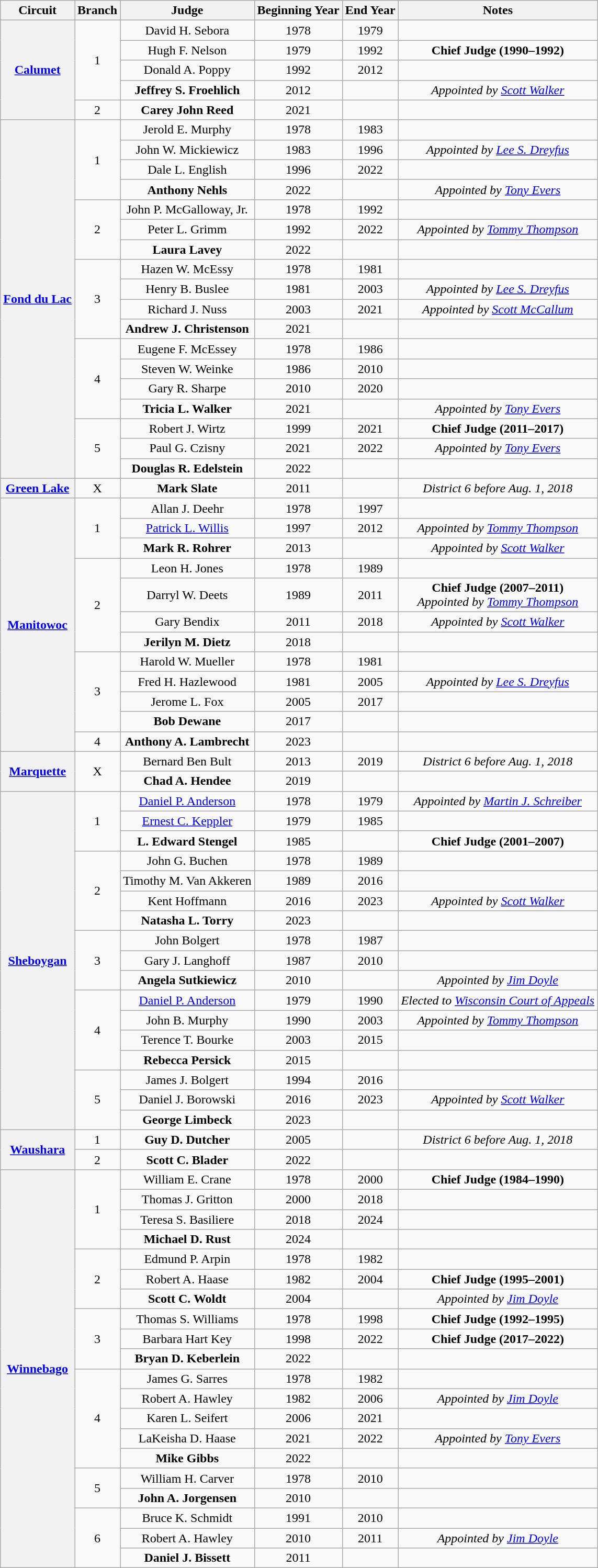<table class=wikitable style="text-align:center">
<tr>
<th>Circuit</th>
<th>Branch</th>
<th>Judge</th>
<th>Beginning Year</th>
<th>End Year</th>
<th>Notes</th>
</tr>
<tr>
<th rowspan="5"><a href='#'>Calumet</a></th>
<td rowspan="4">1</td>
<td>David H. Sebora</td>
<td>1978</td>
<td>1979</td>
<td></td>
</tr>
<tr>
<td>Hugh F. Nelson</td>
<td>1979</td>
<td>1992</td>
<td><strong>Chief Judge (1990–1992)</strong></td>
</tr>
<tr>
<td>Donald A. Poppy</td>
<td>1992</td>
<td>2012</td>
<td></td>
</tr>
<tr>
<td><strong>Jeffrey S. Froehlich</strong></td>
<td>2012</td>
<td></td>
<td><em>Appointed by <a href='#'>Scott Walker</a></em></td>
</tr>
<tr>
<td>2</td>
<td><strong>Carey John Reed</strong></td>
<td>2021</td>
<td></td>
<td></td>
</tr>
<tr>
<th rowspan="18"><a href='#'>Fond du Lac</a></th>
<td rowspan="4">1</td>
<td>Jerold E. Murphy</td>
<td>1978</td>
<td>1983</td>
<td></td>
</tr>
<tr>
<td>John W. Mickiewicz</td>
<td>1983</td>
<td>1996</td>
<td><em>Appointed by <a href='#'>Lee S. Dreyfus</a></em></td>
</tr>
<tr>
<td>Dale L. English</td>
<td>1996</td>
<td>2022</td>
<td></td>
</tr>
<tr>
<td><strong>Anthony Nehls</strong></td>
<td>2022</td>
<td></td>
<td><em>Appointed by <a href='#'>Tony Evers</a></em></td>
</tr>
<tr>
<td rowspan="3">2</td>
<td>John P. McGalloway, Jr.</td>
<td>1978</td>
<td>1992</td>
<td></td>
</tr>
<tr>
<td>Peter L. Grimm</td>
<td>1992</td>
<td>2022</td>
<td><em>Appointed by <a href='#'>Tommy Thompson</a></em></td>
</tr>
<tr>
<td><strong>Laura Lavey</strong></td>
<td>2022</td>
<td></td>
<td></td>
</tr>
<tr>
<td rowspan="4">3</td>
<td>Hazen W. McEssy</td>
<td>1978</td>
<td>1981</td>
<td></td>
</tr>
<tr>
<td>Henry B. Buslee</td>
<td>1981</td>
<td>2003</td>
<td><em>Appointed by <a href='#'>Lee S. Dreyfus</a></em></td>
</tr>
<tr>
<td>Richard J. Nuss</td>
<td>2003</td>
<td>2021</td>
<td><em>Appointed by <a href='#'>Scott McCallum</a></em></td>
</tr>
<tr>
<td><strong>Andrew J. Christenson</strong></td>
<td>2021</td>
<td></td>
<td></td>
</tr>
<tr>
<td rowspan="4">4</td>
<td>Eugene F. McEssey</td>
<td>1978</td>
<td>1986</td>
<td></td>
</tr>
<tr>
<td>Steven W. Weinke</td>
<td>1986</td>
<td>2010</td>
<td></td>
</tr>
<tr>
<td>Gary R. Sharpe</td>
<td>2010</td>
<td>2020</td>
<td></td>
</tr>
<tr>
<td><strong>Tricia L. Walker</strong></td>
<td>2021</td>
<td></td>
<td><em>Appointed by <a href='#'>Tony Evers</a></em></td>
</tr>
<tr>
<td rowspan="3">5</td>
<td>Robert J. Wirtz</td>
<td>1999</td>
<td>2021</td>
<td><strong>Chief Judge (2011–2017)</strong></td>
</tr>
<tr>
<td>Paul G. Czisny</td>
<td>2021</td>
<td>2022</td>
<td><em>Appointed by <a href='#'>Tony Evers</a></em></td>
</tr>
<tr>
<td><strong>Douglas R. Edelstein</strong></td>
<td>2022</td>
<td></td>
<td></td>
</tr>
<tr>
<th><a href='#'>Green Lake</a></th>
<td>X</td>
<td><strong>Mark Slate</strong></td>
<td>2011</td>
<td></td>
<td><em>District 6 before Aug. 1, 2018</em></td>
</tr>
<tr>
<th rowspan="12"><a href='#'>Manitowoc</a></th>
<td rowspan="3">1</td>
<td>Allan J. Deehr</td>
<td>1978</td>
<td>1997</td>
<td></td>
</tr>
<tr>
<td><a href='#'>Patrick L. Willis</a></td>
<td>1997</td>
<td>2012</td>
<td><em>Appointed by <a href='#'>Tommy Thompson</a></em></td>
</tr>
<tr>
<td><strong>Mark R. Rohrer</strong></td>
<td>2013</td>
<td></td>
<td><em>Appointed by <a href='#'>Scott Walker</a></em></td>
</tr>
<tr>
<td rowspan="4">2</td>
<td>Leon H. Jones</td>
<td>1978</td>
<td>1989</td>
<td></td>
</tr>
<tr>
<td>Darryl W. Deets</td>
<td>1989</td>
<td>2011</td>
<td><strong>Chief Judge (2007–2011)</strong><br><em>Appointed by <a href='#'>Tommy Thompson</a></em></td>
</tr>
<tr>
<td>Gary Bendix</td>
<td>2011</td>
<td>2018</td>
<td><em>Appointed by <a href='#'>Scott Walker</a></em></td>
</tr>
<tr>
<td><strong>Jerilyn M. Dietz</strong></td>
<td>2018</td>
<td></td>
<td></td>
</tr>
<tr>
<td rowspan="4">3</td>
<td>Harold W. Mueller</td>
<td>1978</td>
<td>1981</td>
<td></td>
</tr>
<tr>
<td>Fred H. Hazlewood</td>
<td>1981</td>
<td>2005</td>
<td><em>Appointed by <a href='#'>Lee S. Dreyfus</a></em></td>
</tr>
<tr>
<td>Jerome L. Fox</td>
<td>2005</td>
<td>2017</td>
<td></td>
</tr>
<tr>
<td><strong>Bob Dewane</strong></td>
<td>2017</td>
<td></td>
<td></td>
</tr>
<tr>
<td>4</td>
<td><strong>Anthony A. Lambrecht</strong></td>
<td>2023</td>
<td></td>
<td></td>
</tr>
<tr>
<th rowspan="2"><a href='#'>Marquette</a></th>
<td rowspan="2">X</td>
<td>Bernard Ben Bult</td>
<td>2013</td>
<td>2019</td>
<td><em>District 6 before Aug. 1, 2018</em></td>
</tr>
<tr>
<td><strong>Chad A. Hendee</strong></td>
<td>2019</td>
<td></td>
<td></td>
</tr>
<tr>
<th rowspan="17"><a href='#'>Sheboygan</a></th>
<td rowspan="3">1</td>
<td><a href='#'>Daniel P. Anderson</a></td>
<td>1978</td>
<td>1979</td>
<td><em>Appointed by <a href='#'>Martin J. Schreiber</a></em></td>
</tr>
<tr>
<td><a href='#'>Ernest C. Keppler</a></td>
<td>1979</td>
<td>1985</td>
<td></td>
</tr>
<tr>
<td><strong>L. Edward Stengel</strong></td>
<td>1985</td>
<td></td>
<td><strong>Chief Judge (2001–2007)</strong></td>
</tr>
<tr>
<td rowspan="4">2</td>
<td>John G. Buchen</td>
<td>1978</td>
<td>1989</td>
<td></td>
</tr>
<tr>
<td>Timothy M. Van Akkeren</td>
<td>1989</td>
<td>2016</td>
<td></td>
</tr>
<tr>
<td>Kent Hoffmann</td>
<td>2016</td>
<td>2023</td>
<td><em>Appointed by <a href='#'>Scott Walker</a></em></td>
</tr>
<tr>
<td><strong>Natasha L. Torry</strong></td>
<td>2023</td>
<td></td>
<td></td>
</tr>
<tr>
<td rowspan="3">3</td>
<td>John Bolgert</td>
<td>1978</td>
<td>1987</td>
<td></td>
</tr>
<tr>
<td>Gary J. Langhoff</td>
<td>1987</td>
<td>2010</td>
<td></td>
</tr>
<tr>
<td><strong>Angela Sutkiewicz</strong></td>
<td>2010</td>
<td></td>
<td><em>Appointed by <a href='#'>Jim Doyle</a></em></td>
</tr>
<tr>
<td rowspan="4">4</td>
<td><a href='#'>Daniel P. Anderson</a></td>
<td>1979</td>
<td>1990</td>
<td><em>Elected to <a href='#'>Wisconsin Court of Appeals</a></em></td>
</tr>
<tr>
<td>John B. Murphy</td>
<td>1990</td>
<td>2003</td>
<td><em>Appointed by <a href='#'>Tommy Thompson</a></em></td>
</tr>
<tr>
<td>Terence T. Bourke</td>
<td>2003</td>
<td>2015</td>
<td></td>
</tr>
<tr>
<td><strong>Rebecca Persick</strong></td>
<td>2015</td>
<td></td>
<td></td>
</tr>
<tr>
<td rowspan="3">5</td>
<td>James J. Bolgert</td>
<td>1994</td>
<td>2016</td>
<td></td>
</tr>
<tr>
<td>Daniel J. Borowski</td>
<td>2016</td>
<td>2023</td>
<td><em>Appointed by <a href='#'>Scott Walker</a></em></td>
</tr>
<tr>
<td><strong>George Limbeck</strong></td>
<td>2023</td>
<td></td>
<td></td>
</tr>
<tr>
<th rowspan="2"><a href='#'>Waushara</a></th>
<td>1</td>
<td><strong>Guy D. Dutcher</strong></td>
<td>2005</td>
<td></td>
<td><em>District 6 before Aug. 1, 2018</em></td>
</tr>
<tr>
<td>2</td>
<td><strong>Scott C. Blader</strong></td>
<td>2022</td>
<td></td>
<td></td>
</tr>
<tr>
<th rowspan="20"><a href='#'>Winnebago</a></th>
<td rowspan="4">1</td>
<td>William E. Crane</td>
<td>1978</td>
<td>2000</td>
<td><strong>Chief Judge (1984–1990)</strong></td>
</tr>
<tr>
<td>Thomas J. Gritton</td>
<td>2000</td>
<td>2018</td>
<td></td>
</tr>
<tr>
<td>Teresa S. Basiliere</td>
<td>2018</td>
<td>2024</td>
<td></td>
</tr>
<tr>
<td><strong>Michael D. Rust</strong></td>
<td>2024</td>
<td></td>
<td></td>
</tr>
<tr>
<td rowspan="3">2</td>
<td>Edmund P. Arpin</td>
<td>1978</td>
<td>1982</td>
<td></td>
</tr>
<tr>
<td>Robert A. Haase</td>
<td>1982</td>
<td>2004</td>
<td><strong>Chief Judge (1995–2001)</strong></td>
</tr>
<tr>
<td><strong>Scott C. Woldt</strong></td>
<td>2004</td>
<td></td>
<td><em>Appointed by <a href='#'>Jim Doyle</a></em></td>
</tr>
<tr>
<td rowspan="3">3</td>
<td>Thomas S. Williams</td>
<td>1978</td>
<td>1998</td>
<td><strong>Chief Judge (1992–1995)</strong></td>
</tr>
<tr>
<td>Barbara Hart Key</td>
<td>1998</td>
<td>2022</td>
<td><strong>Chief Judge (2017–2022)</strong></td>
</tr>
<tr>
<td><strong>Bryan D. Keberlein</strong></td>
<td>2022</td>
<td></td>
<td></td>
</tr>
<tr>
<td rowspan="5">4</td>
<td>James G. Sarres</td>
<td>1978</td>
<td>1982</td>
<td></td>
</tr>
<tr>
<td>Robert A. Hawley</td>
<td>1982</td>
<td>2006</td>
<td><em>Appointed by <a href='#'>Jim Doyle</a></em></td>
</tr>
<tr>
<td>Karen L. Seifert</td>
<td>2006</td>
<td>2021</td>
<td></td>
</tr>
<tr>
<td>LaKeisha D. Haase</td>
<td>2021</td>
<td>2022</td>
<td><em>Appointed by <a href='#'>Tony Evers</a></em></td>
</tr>
<tr>
<td><strong>Mike Gibbs</strong></td>
<td>2022</td>
<td></td>
<td></td>
</tr>
<tr>
<td rowspan="2">5</td>
<td>William H. Carver</td>
<td>1978</td>
<td>2010</td>
<td></td>
</tr>
<tr>
<td><strong>John A. Jorgensen</strong></td>
<td>2010</td>
<td></td>
<td></td>
</tr>
<tr>
<td rowspan="3">6</td>
<td>Bruce K. Schmidt</td>
<td>1991</td>
<td>2010</td>
<td></td>
</tr>
<tr>
<td>Robert A. Hawley</td>
<td>2010</td>
<td>2011</td>
<td><em>Appointed by <a href='#'>Jim Doyle</a></em></td>
</tr>
<tr>
<td><strong>Daniel J. Bissett</strong></td>
<td>2011</td>
<td></td>
<td></td>
</tr>
</table>
